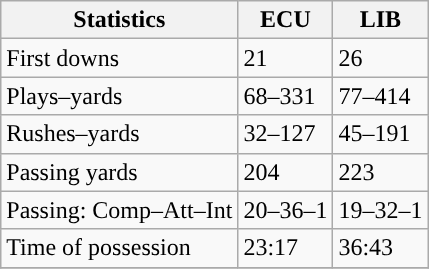<table class="wikitable" style="float: left;">
<tr>
<th>Statistics</th>
<th>ECU</th>
<th>LIB</th>
</tr>
<tr>
<td>First downs</td>
<td>21</td>
<td>26</td>
</tr>
<tr>
<td>Plays–yards</td>
<td>68–331</td>
<td>77–414</td>
</tr>
<tr>
<td>Rushes–yards</td>
<td>32–127</td>
<td>45–191</td>
</tr>
<tr>
<td>Passing yards</td>
<td>204</td>
<td>223</td>
</tr>
<tr>
<td>Passing: Comp–Att–Int</td>
<td>20–36–1</td>
<td>19–32–1</td>
</tr>
<tr>
<td>Time of possession</td>
<td>23:17</td>
<td>36:43</td>
</tr>
<tr>
</tr>
</table>
